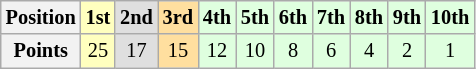<table class="wikitable" style="font-size: 85%;">
<tr>
<th>Position</th>
<td style="background:#ffffbf" align="center"><strong>1st</strong></td>
<td style="background:#dfdfdf" align="center"><strong>2nd</strong></td>
<td style="background:#ffdf9f" align="center"><strong>3rd</strong></td>
<td style="background:#dfffdf" align="center"><strong>4th</strong></td>
<td style="background:#dfffdf" align="center"><strong>5th</strong></td>
<td style="background:#dfffdf" align="center"><strong>6th</strong></td>
<td style="background:#dfffdf" align="center"><strong>7th</strong></td>
<td style="background:#dfffdf" align="center"><strong>8th</strong></td>
<td style="background:#dfffdf" align="center"><strong>9th</strong></td>
<td style="background:#dfffdf" align="center"><strong>10th</strong></td>
</tr>
<tr>
<th>Points</th>
<td style="background:#ffffbf" align="center">25</td>
<td style="background:#dfdfdf" align="center">17</td>
<td style="background:#ffdf9f" align="center">15</td>
<td style="background:#dfffdf" align="center">12</td>
<td style="background:#dfffdf" align="center">10</td>
<td style="background:#dfffdf" align="center">8</td>
<td style="background:#dfffdf" align="center">6</td>
<td style="background:#dfffdf" align="center">4</td>
<td style="background:#dfffdf" align="center">2</td>
<td style="background:#dfffdf" align="center">1</td>
</tr>
</table>
